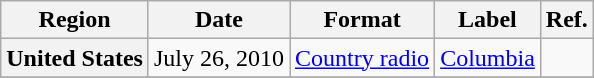<table class="wikitable plainrowheaders">
<tr>
<th scope="col">Region</th>
<th scope="col">Date</th>
<th scope="col">Format</th>
<th scope="col">Label</th>
<th scope="col">Ref.</th>
</tr>
<tr>
<th scope="row">United States</th>
<td>July 26, 2010</td>
<td><a href='#'>Country radio</a></td>
<td><a href='#'>Columbia</a></td>
<td></td>
</tr>
<tr>
</tr>
</table>
